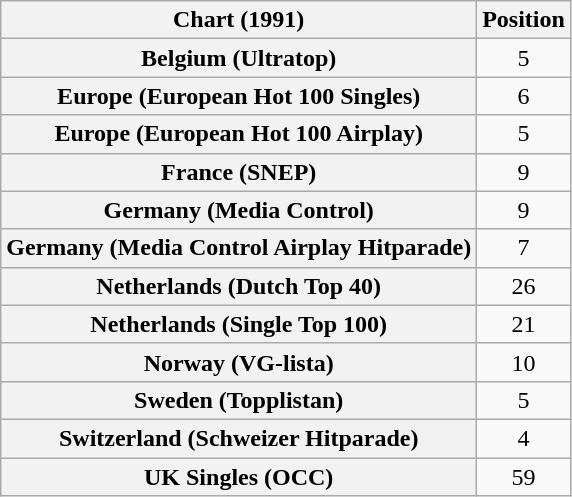<table class="wikitable sortable plainrowheaders" style="text-align:center">
<tr>
<th>Chart (1991)</th>
<th>Position</th>
</tr>
<tr>
<th scope="row">Belgium (Ultratop)</th>
<td>5</td>
</tr>
<tr>
<th scope="row">Europe (European Hot 100 Singles)</th>
<td>6</td>
</tr>
<tr>
<th scope="row">Europe (European Hot 100 Airplay)</th>
<td>5</td>
</tr>
<tr>
<th scope="row">France (SNEP)</th>
<td>9</td>
</tr>
<tr>
<th scope="row">Germany (Media Control)</th>
<td>9</td>
</tr>
<tr>
<th scope="row">Germany (Media Control Airplay Hitparade)</th>
<td>7</td>
</tr>
<tr>
<th scope="row">Netherlands (Dutch Top 40)</th>
<td>26</td>
</tr>
<tr>
<th scope="row">Netherlands (Single Top 100)</th>
<td>21</td>
</tr>
<tr>
<th scope="row">Norway (VG-lista)</th>
<td>10</td>
</tr>
<tr>
<th scope="row">Sweden (Topplistan)</th>
<td>5</td>
</tr>
<tr>
<th scope="row">Switzerland (Schweizer Hitparade)</th>
<td>4</td>
</tr>
<tr>
<th scope="row">UK Singles (OCC)</th>
<td>59</td>
</tr>
</table>
